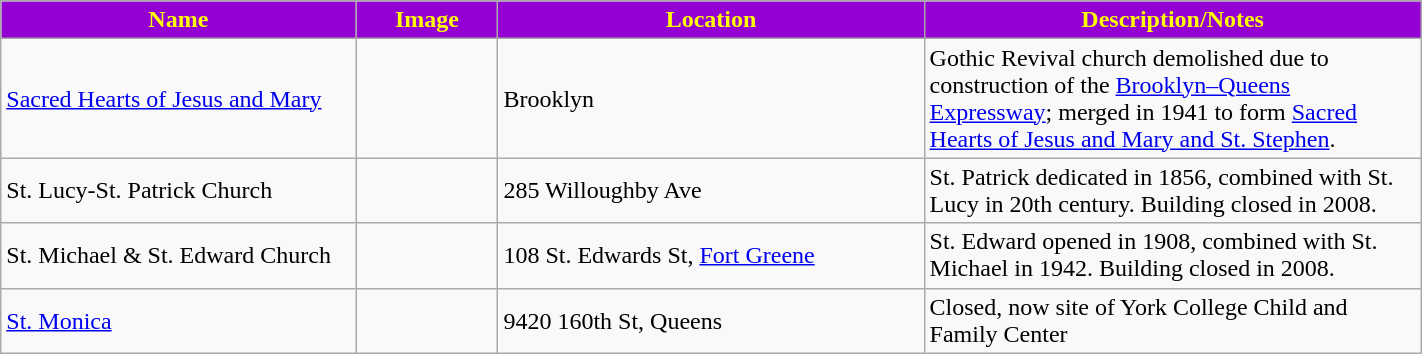<table class="wikitable sortable" style="width:75%">
<tr>
<th style="background:darkviolet; color:yellow;" width="25%"><strong>Name</strong></th>
<th style="background:darkviolet; color:yellow;" width="10%"><strong>Image</strong></th>
<th style="background:darkviolet; color:yellow;" width="30%"><strong>Location</strong></th>
<th style="background:darkviolet; color:yellow;" width="35%"><strong>Description/Notes</strong></th>
</tr>
<tr>
<td><a href='#'>Sacred Hearts of Jesus and Mary</a></td>
<td></td>
<td>Brooklyn</td>
<td>Gothic Revival church demolished due to construction of the <a href='#'>Brooklyn–Queens Expressway</a>; merged in 1941 to form <a href='#'>Sacred Hearts of Jesus and Mary and St. Stephen</a>.</td>
</tr>
<tr>
<td>St. Lucy-St. Patrick Church</td>
<td></td>
<td>285 Willoughby Ave</td>
<td>St. Patrick dedicated in 1856, combined with St. Lucy in 20th century. Building closed in 2008.</td>
</tr>
<tr>
<td>St. Michael & St. Edward Church</td>
<td></td>
<td>108 St. Edwards St, <a href='#'>Fort Greene</a></td>
<td>St. Edward opened in 1908, combined with St. Michael in 1942. Building closed in 2008.</td>
</tr>
<tr>
<td><a href='#'>St. Monica</a></td>
<td></td>
<td>9420 160th St, Queens</td>
<td>Closed, now site of York College Child and Family Center</td>
</tr>
</table>
